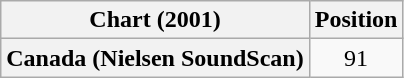<table class="wikitable plainrowheaders" style="text-align:center">
<tr>
<th>Chart (2001)</th>
<th>Position</th>
</tr>
<tr>
<th scope="row">Canada (Nielsen SoundScan)</th>
<td>91</td>
</tr>
</table>
